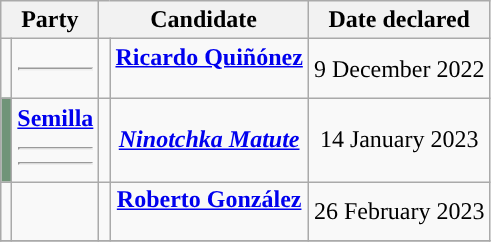<table class="vertical-align-top wikitable">
<tr>
<th scope=colgroup colspan=2>Party</th>
<th scope=colgroup colspan=2>Candidate</th>
<th>Date declared</th>
</tr>
<tr>
<td style=background:></td>
<td style="text-align:center; line-height:1.3"><strong></strong><hr><strong></strong></td>
<td></td>
<td style="text-align:center; line-height:1.0"><strong><a href='#'>Ricardo Quiñónez</a></strong><br><br></td>
<td style="text-align:center">9 December 2022</td>
</tr>
<tr>
<td style=background:#709478></td>
<td style="text-align:center; line-height:1.3"><strong><a href='#'>Semilla</a></strong><hr><strong></strong><hr><strong></strong></td>
<td></td>
<td style="text-align:center; line-height:1.0"><strong><em><a href='#'>Ninotchka Matute</a></em></strong></td>
<td style="text-align:center">14 January 2023</td>
</tr>
<tr>
<td style=background:></td>
<td style="text-align:center; line-height:1.3"><strong> </strong></td>
<td></td>
<td style="text-align:center; line-height:1.0"><strong><a href='#'>Roberto González</a></strong><br><br></td>
<td style="text-align:center">26 February 2023</td>
</tr>
<tr>
</tr>
</table>
